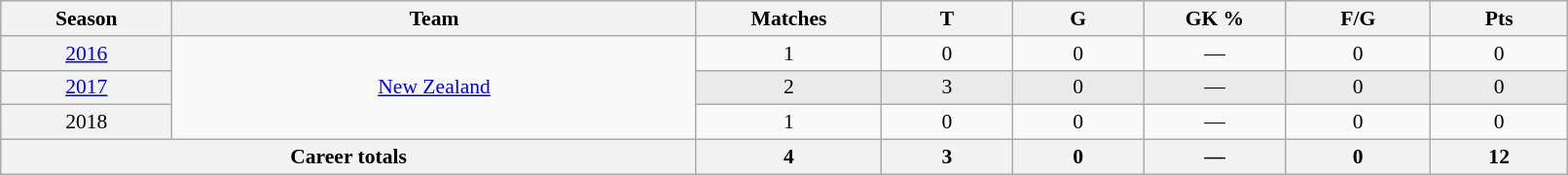<table class="wikitable sortable"  style="font-size:90%; text-align:center; width:85%;">
<tr>
<th width=2%>Season</th>
<th width=8%>Team</th>
<th width=2%>Matches</th>
<th width=2%>T</th>
<th width=2%>G</th>
<th width=2%>GK %</th>
<th width=2%>F/G</th>
<th width=2%>Pts</th>
</tr>
<tr>
<th scope="row" style="text-align:center; font-weight:normal"><a href='#'>2016</a></th>
<td rowspan="3" style="text-align:center;"> <a href='#'>New Zealand</a></td>
<td>1</td>
<td>0</td>
<td>0</td>
<td>—</td>
<td>0</td>
<td>0</td>
</tr>
<tr style="background:#eaeaea;">
<th scope="row" style="text-align:center; font-weight:normal"><a href='#'>2017</a></th>
<td>2</td>
<td>3</td>
<td>0</td>
<td>—</td>
<td>0</td>
<td>0</td>
</tr>
<tr>
<th scope="row" style="text-align:center; font-weight:normal">2018</th>
<td>1</td>
<td>0</td>
<td>0</td>
<td>—</td>
<td>0</td>
<td>0</td>
</tr>
<tr class="sortbottom">
<th colspan=2>Career totals</th>
<th>4</th>
<th>3</th>
<th>0</th>
<th>—</th>
<th>0</th>
<th>12</th>
</tr>
</table>
